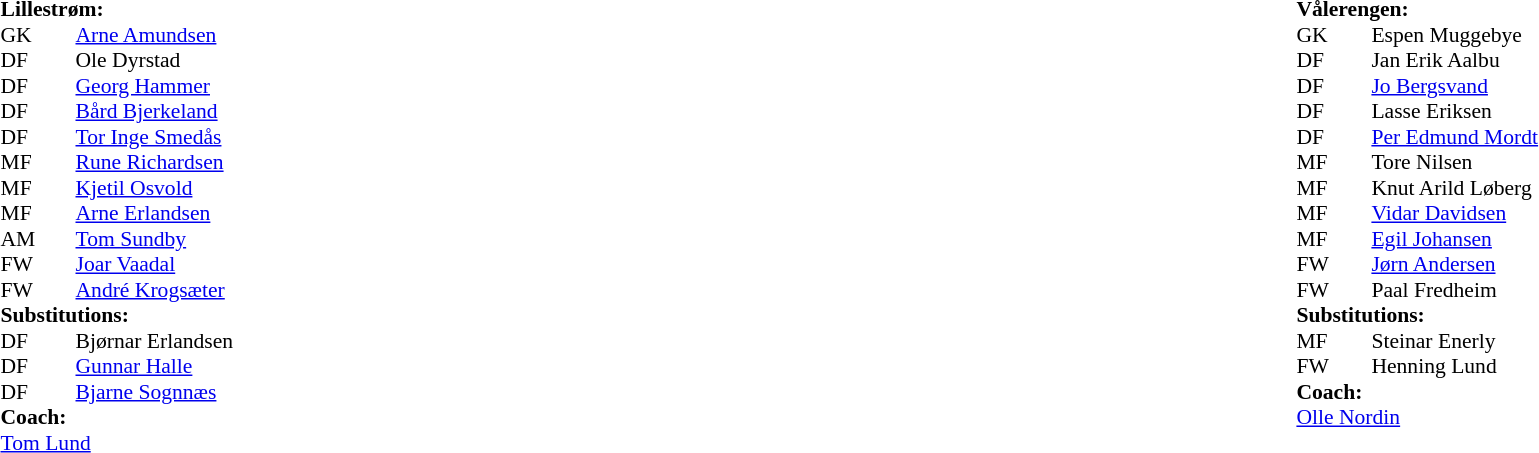<table width="100%">
<tr>
<td valign="top" width="50%"><br><table style="font-size: 90%" cellspacing="0" cellpadding="0">
<tr>
<td colspan="4"><strong>Lillestrøm:</strong></td>
</tr>
<tr>
<th width=25></th>
<th width=25></th>
</tr>
<tr>
<td>GK</td>
<td></td>
<td> <a href='#'>Arne Amundsen</a></td>
</tr>
<tr>
<td>DF</td>
<td></td>
<td> Ole Dyrstad</td>
</tr>
<tr>
<td>DF</td>
<td></td>
<td> <a href='#'>Georg Hammer</a></td>
</tr>
<tr>
<td>DF</td>
<td></td>
<td> <a href='#'>Bård Bjerkeland</a></td>
</tr>
<tr>
<td>DF</td>
<td></td>
<td> <a href='#'>Tor Inge Smedås</a></td>
<td></td>
</tr>
<tr>
<td>MF</td>
<td></td>
<td> <a href='#'>Rune Richardsen</a></td>
</tr>
<tr>
<td>MF</td>
<td></td>
<td> <a href='#'>Kjetil Osvold</a></td>
</tr>
<tr>
<td>MF</td>
<td></td>
<td> <a href='#'>Arne Erlandsen</a></td>
</tr>
<tr>
<td>AM</td>
<td></td>
<td> <a href='#'>Tom Sundby</a></td>
</tr>
<tr>
<td>FW</td>
<td></td>
<td> <a href='#'>Joar Vaadal</a></td>
<td></td>
</tr>
<tr>
<td>FW</td>
<td></td>
<td> <a href='#'>André Krogsæter</a></td>
</tr>
<tr>
<td colspan=3><strong>Substitutions:</strong></td>
</tr>
<tr>
<td>DF</td>
<td></td>
<td> Bjørnar Erlandsen</td>
<td></td>
</tr>
<tr>
<td>DF</td>
<td></td>
<td> <a href='#'>Gunnar Halle</a></td>
<td></td>
</tr>
<tr>
<td>DF</td>
<td></td>
<td> <a href='#'>Bjarne Sognnæs</a></td>
</tr>
<tr>
<td colspan=3><strong>Coach:</strong></td>
</tr>
<tr>
<td colspan=4> <a href='#'>Tom Lund</a></td>
</tr>
</table>
</td>
<td valign="top" width="50%"><br><table style="font-size: 90%" cellspacing="0" cellpadding="0" align=center>
<tr>
<td colspan="4"><strong>Vålerengen:</strong></td>
</tr>
<tr>
<th width=25></th>
<th width=25></th>
</tr>
<tr>
<td>GK</td>
<td></td>
<td> Espen Muggebye</td>
</tr>
<tr>
<td>DF</td>
<td></td>
<td> Jan Erik Aalbu</td>
</tr>
<tr>
<td>DF</td>
<td></td>
<td> <a href='#'>Jo Bergsvand</a></td>
</tr>
<tr>
<td>DF</td>
<td></td>
<td> Lasse Eriksen</td>
</tr>
<tr>
<td>DF</td>
<td></td>
<td> <a href='#'>Per Edmund Mordt</a></td>
</tr>
<tr>
<td>MF</td>
<td></td>
<td> Tore Nilsen</td>
<td></td>
</tr>
<tr>
<td>MF</td>
<td></td>
<td> Knut Arild Løberg</td>
</tr>
<tr>
<td>MF</td>
<td></td>
<td> <a href='#'>Vidar Davidsen</a></td>
</tr>
<tr>
<td>MF</td>
<td></td>
<td> <a href='#'>Egil Johansen</a></td>
<td></td>
</tr>
<tr>
<td>FW</td>
<td></td>
<td> <a href='#'>Jørn Andersen</a></td>
</tr>
<tr>
<td>FW</td>
<td></td>
<td> Paal Fredheim</td>
</tr>
<tr>
<td colspan=3><strong>Substitutions:</strong></td>
</tr>
<tr>
<td>MF</td>
<td></td>
<td> Steinar Enerly</td>
<td></td>
</tr>
<tr>
<td>FW</td>
<td></td>
<td> Henning Lund</td>
<td></td>
</tr>
<tr>
<td colspan=3><strong>Coach:</strong></td>
</tr>
<tr>
<td colspan=4> <a href='#'>Olle Nordin</a></td>
</tr>
</table>
</td>
</tr>
</table>
